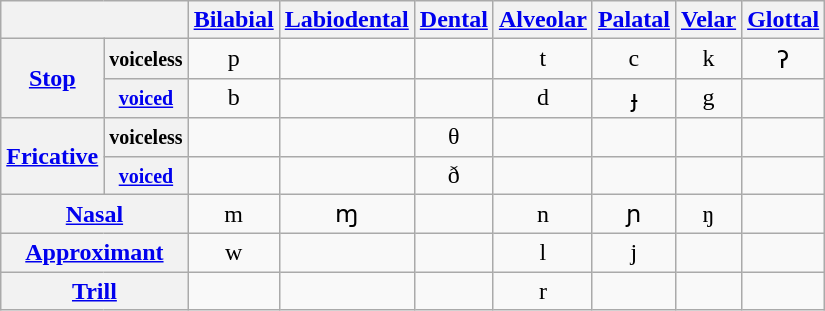<table class="wikitable" style="text-align:center">
<tr>
<th colspan="2"></th>
<th><a href='#'>Bilabial</a></th>
<th><a href='#'>Labiodental</a></th>
<th><a href='#'>Dental</a></th>
<th><a href='#'>Alveolar</a></th>
<th><a href='#'>Palatal</a></th>
<th><a href='#'>Velar</a></th>
<th><a href='#'>Glottal</a></th>
</tr>
<tr>
<th rowspan="2"><a href='#'>Stop</a></th>
<th><small>voiceless</small></th>
<td>p</td>
<td></td>
<td></td>
<td>t</td>
<td>c</td>
<td>k</td>
<td>ʔ</td>
</tr>
<tr>
<th><a href='#'><small>voiced</small></a></th>
<td>b</td>
<td></td>
<td></td>
<td>d</td>
<td>ɟ</td>
<td>g</td>
<td></td>
</tr>
<tr>
<th rowspan="2"><a href='#'>Fricative</a></th>
<th><small>voiceless</small></th>
<td></td>
<td></td>
<td>θ</td>
<td></td>
<td></td>
<td></td>
<td></td>
</tr>
<tr>
<th><a href='#'><small>voiced</small></a></th>
<td></td>
<td></td>
<td>ð</td>
<td></td>
<td></td>
<td></td>
<td></td>
</tr>
<tr>
<th colspan="2"><a href='#'>Nasal</a></th>
<td>m</td>
<td>ɱ</td>
<td></td>
<td>n</td>
<td>ɲ</td>
<td>ŋ</td>
<td></td>
</tr>
<tr>
<th colspan="2"><a href='#'>Approximant</a></th>
<td>w</td>
<td></td>
<td></td>
<td>l</td>
<td>j</td>
<td></td>
<td></td>
</tr>
<tr>
<th colspan="2"><a href='#'>Trill</a></th>
<td></td>
<td></td>
<td></td>
<td>r</td>
<td></td>
<td></td>
<td></td>
</tr>
</table>
